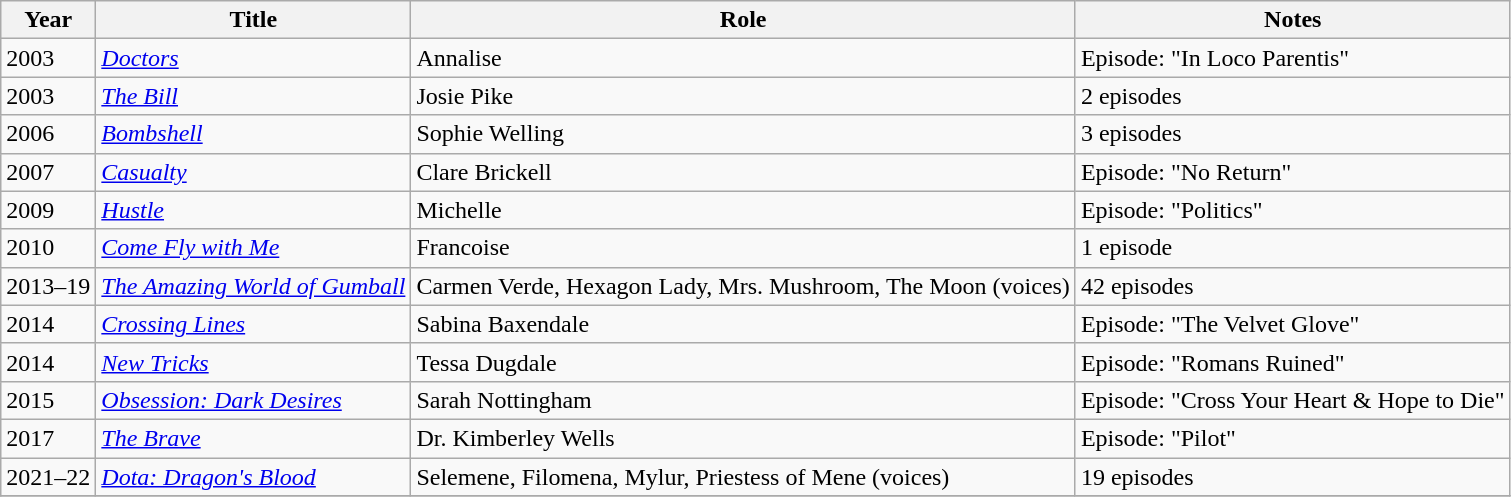<table class="wikitable sortable">
<tr>
<th>Year</th>
<th>Title</th>
<th>Role</th>
<th>Notes</th>
</tr>
<tr>
<td>2003</td>
<td><em><a href='#'>Doctors</a></em></td>
<td>Annalise</td>
<td>Episode: "In Loco Parentis"</td>
</tr>
<tr>
<td>2003</td>
<td><em><a href='#'>The Bill</a></em></td>
<td>Josie Pike</td>
<td>2 episodes</td>
</tr>
<tr>
<td>2006</td>
<td><em><a href='#'>Bombshell</a></em></td>
<td>Sophie Welling</td>
<td>3 episodes</td>
</tr>
<tr>
<td>2007</td>
<td><em><a href='#'>Casualty</a></em></td>
<td>Clare Brickell</td>
<td>Episode: "No Return"</td>
</tr>
<tr>
<td>2009</td>
<td><em><a href='#'>Hustle</a></em></td>
<td>Michelle</td>
<td>Episode: "Politics"</td>
</tr>
<tr>
<td>2010</td>
<td><em><a href='#'>Come Fly with Me</a></em></td>
<td>Francoise</td>
<td>1 episode</td>
</tr>
<tr>
<td>2013–19</td>
<td><em><a href='#'>The Amazing World of Gumball</a></em></td>
<td>Carmen Verde, Hexagon Lady, Mrs. Mushroom, The Moon (voices)</td>
<td>42 episodes</td>
</tr>
<tr>
<td>2014</td>
<td><em><a href='#'>Crossing Lines</a></em></td>
<td>Sabina Baxendale</td>
<td>Episode: "The Velvet Glove"</td>
</tr>
<tr>
<td>2014</td>
<td><em><a href='#'>New Tricks</a></em></td>
<td>Tessa Dugdale</td>
<td>Episode: "Romans Ruined"</td>
</tr>
<tr>
<td>2015</td>
<td><em><a href='#'>Obsession: Dark Desires</a></em></td>
<td>Sarah Nottingham</td>
<td>Episode: "Cross Your Heart & Hope to Die"</td>
</tr>
<tr>
<td>2017</td>
<td><em><a href='#'>The Brave</a></em></td>
<td>Dr. Kimberley Wells</td>
<td>Episode: "Pilot"</td>
</tr>
<tr>
<td>2021–22</td>
<td><em><a href='#'>Dota: Dragon's Blood</a></em></td>
<td>Selemene, Filomena, Mylur, Priestess of Mene (voices)</td>
<td>19 episodes</td>
</tr>
<tr>
</tr>
</table>
